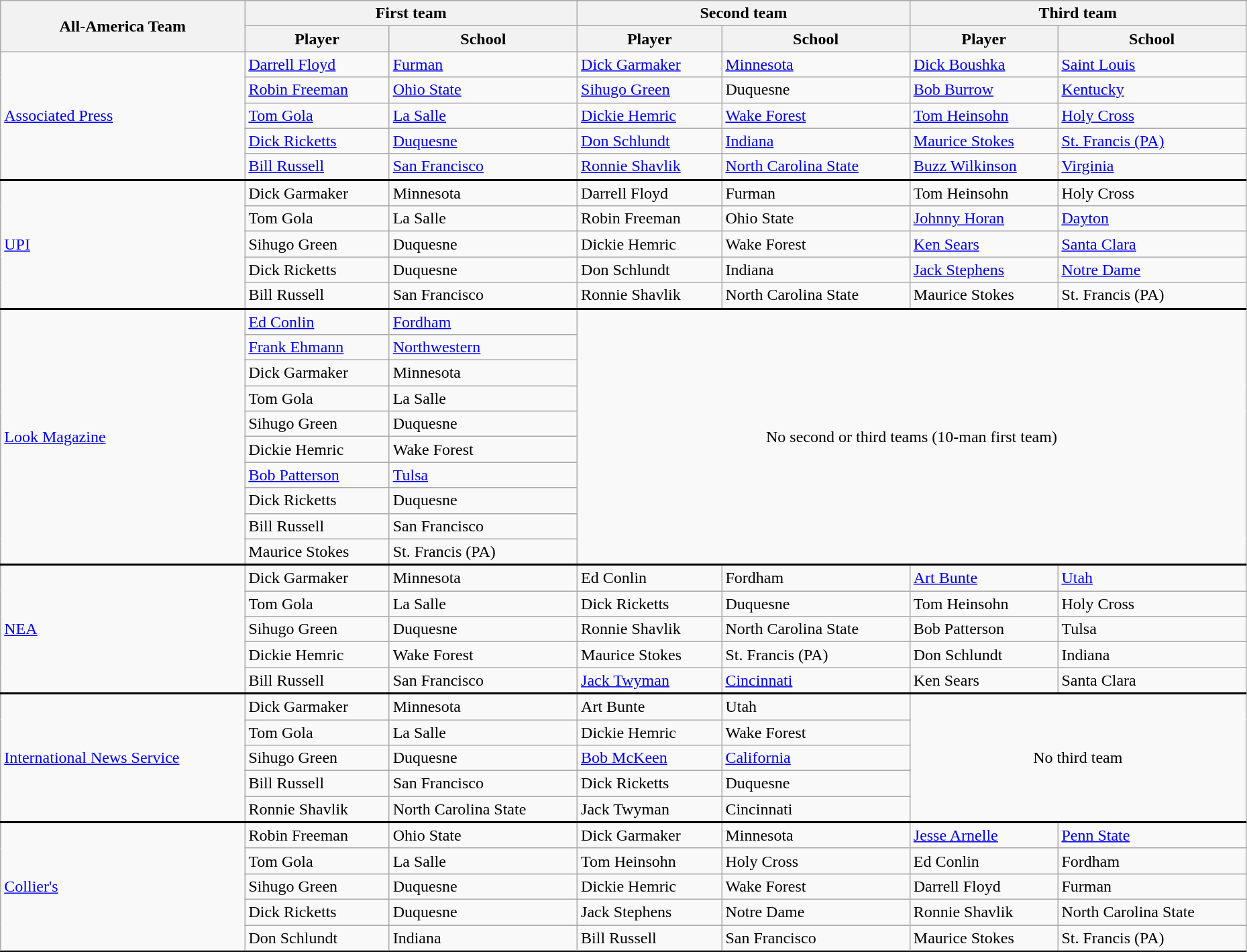<table class="wikitable" style="width:98%;">
<tr>
<th rowspan=3>All-America Team</th>
</tr>
<tr>
<th colspan=2>First team</th>
<th colspan=2>Second team</th>
<th colspan=2>Third team</th>
</tr>
<tr>
<th>Player</th>
<th>School</th>
<th>Player</th>
<th>School</th>
<th>Player</th>
<th>School</th>
</tr>
<tr>
<td rowspan=5><a href='#'>Associated Press</a></td>
<td><a href='#'>Darrell Floyd</a></td>
<td><a href='#'>Furman</a></td>
<td><a href='#'>Dick Garmaker</a></td>
<td><a href='#'>Minnesota</a></td>
<td><a href='#'>Dick Boushka</a></td>
<td><a href='#'>Saint Louis</a></td>
</tr>
<tr>
<td><a href='#'>Robin Freeman</a></td>
<td><a href='#'>Ohio State</a></td>
<td><a href='#'>Sihugo Green</a></td>
<td>Duquesne</td>
<td><a href='#'>Bob Burrow</a></td>
<td><a href='#'>Kentucky</a></td>
</tr>
<tr>
<td><a href='#'>Tom Gola</a></td>
<td><a href='#'>La Salle</a></td>
<td><a href='#'>Dickie Hemric</a></td>
<td><a href='#'>Wake Forest</a></td>
<td><a href='#'>Tom Heinsohn</a></td>
<td><a href='#'>Holy Cross</a></td>
</tr>
<tr>
<td><a href='#'>Dick Ricketts</a></td>
<td><a href='#'>Duquesne</a></td>
<td><a href='#'>Don Schlundt</a></td>
<td><a href='#'>Indiana</a></td>
<td><a href='#'>Maurice Stokes</a></td>
<td><a href='#'>St. Francis (PA)</a></td>
</tr>
<tr>
<td><a href='#'>Bill Russell</a></td>
<td><a href='#'>San Francisco</a></td>
<td><a href='#'>Ronnie Shavlik</a></td>
<td><a href='#'>North Carolina State</a></td>
<td><a href='#'>Buzz Wilkinson</a></td>
<td><a href='#'>Virginia</a></td>
</tr>
<tr style = "border-top:2px solid black;">
<td rowspan=5><a href='#'>UPI</a></td>
<td>Dick Garmaker</td>
<td>Minnesota</td>
<td>Darrell Floyd</td>
<td>Furman</td>
<td>Tom Heinsohn</td>
<td>Holy Cross</td>
</tr>
<tr>
<td>Tom Gola</td>
<td>La Salle</td>
<td>Robin Freeman</td>
<td>Ohio State</td>
<td><a href='#'>Johnny Horan</a></td>
<td><a href='#'>Dayton</a></td>
</tr>
<tr>
<td>Sihugo Green</td>
<td>Duquesne</td>
<td>Dickie Hemric</td>
<td>Wake Forest</td>
<td><a href='#'>Ken Sears</a></td>
<td><a href='#'>Santa Clara</a></td>
</tr>
<tr>
<td>Dick Ricketts</td>
<td>Duquesne</td>
<td>Don Schlundt</td>
<td>Indiana</td>
<td><a href='#'>Jack Stephens</a></td>
<td><a href='#'>Notre Dame</a></td>
</tr>
<tr>
<td>Bill Russell</td>
<td>San Francisco</td>
<td>Ronnie Shavlik</td>
<td>North Carolina State</td>
<td>Maurice Stokes</td>
<td>St. Francis (PA)</td>
</tr>
<tr style = "border-top:2px solid black;">
<td rowspan=10><a href='#'>Look Magazine</a></td>
<td><a href='#'>Ed Conlin</a></td>
<td><a href='#'>Fordham</a></td>
<td rowspan=10 colspan=6 align=center>No second or third teams (10-man first team)</td>
</tr>
<tr>
<td><a href='#'>Frank Ehmann</a></td>
<td><a href='#'>Northwestern</a></td>
</tr>
<tr>
<td>Dick Garmaker</td>
<td>Minnesota</td>
</tr>
<tr>
<td>Tom Gola</td>
<td>La Salle</td>
</tr>
<tr>
<td>Sihugo Green</td>
<td>Duquesne</td>
</tr>
<tr>
<td>Dickie Hemric</td>
<td>Wake Forest</td>
</tr>
<tr>
<td><a href='#'>Bob Patterson</a></td>
<td><a href='#'>Tulsa</a></td>
</tr>
<tr>
<td>Dick Ricketts</td>
<td>Duquesne</td>
</tr>
<tr>
<td>Bill Russell</td>
<td>San Francisco</td>
</tr>
<tr>
<td>Maurice Stokes</td>
<td>St. Francis (PA)</td>
</tr>
<tr style = "border-top:2px solid black;">
<td rowspan=5><a href='#'>NEA</a></td>
<td>Dick Garmaker</td>
<td>Minnesota</td>
<td>Ed Conlin</td>
<td>Fordham</td>
<td><a href='#'>Art Bunte</a></td>
<td><a href='#'>Utah</a></td>
</tr>
<tr>
<td>Tom Gola</td>
<td>La Salle</td>
<td>Dick Ricketts</td>
<td>Duquesne</td>
<td>Tom Heinsohn</td>
<td>Holy Cross</td>
</tr>
<tr>
<td>Sihugo Green</td>
<td>Duquesne</td>
<td>Ronnie Shavlik</td>
<td>North Carolina State</td>
<td>Bob Patterson</td>
<td>Tulsa</td>
</tr>
<tr>
<td>Dickie Hemric</td>
<td>Wake Forest</td>
<td>Maurice Stokes</td>
<td>St. Francis (PA)</td>
<td>Don Schlundt</td>
<td>Indiana</td>
</tr>
<tr>
<td>Bill Russell</td>
<td>San Francisco</td>
<td><a href='#'>Jack Twyman</a></td>
<td><a href='#'>Cincinnati</a></td>
<td>Ken Sears</td>
<td>Santa Clara</td>
</tr>
<tr style = "border-top:2px solid black;">
<td rowspan=5><a href='#'>International News Service</a></td>
<td>Dick Garmaker</td>
<td>Minnesota</td>
<td>Art Bunte</td>
<td>Utah</td>
<td rowspan=5 colspan=3 align=center>No third team</td>
</tr>
<tr>
<td>Tom Gola</td>
<td>La Salle</td>
<td>Dickie Hemric</td>
<td>Wake Forest</td>
</tr>
<tr>
<td>Sihugo Green</td>
<td>Duquesne</td>
<td><a href='#'>Bob McKeen</a></td>
<td><a href='#'>California</a></td>
</tr>
<tr>
<td>Bill Russell</td>
<td>San Francisco</td>
<td>Dick Ricketts</td>
<td>Duquesne</td>
</tr>
<tr>
<td>Ronnie Shavlik</td>
<td>North Carolina State</td>
<td>Jack Twyman</td>
<td>Cincinnati</td>
</tr>
<tr style = "border-top:2px solid black;">
<td rowspan=5><a href='#'>Collier's</a></td>
<td>Robin Freeman</td>
<td>Ohio State</td>
<td>Dick Garmaker</td>
<td>Minnesota</td>
<td><a href='#'>Jesse Arnelle</a></td>
<td><a href='#'>Penn State</a></td>
</tr>
<tr>
<td>Tom Gola</td>
<td>La Salle</td>
<td>Tom Heinsohn</td>
<td>Holy Cross</td>
<td>Ed Conlin</td>
<td>Fordham</td>
</tr>
<tr>
<td>Sihugo Green</td>
<td>Duquesne</td>
<td>Dickie Hemric</td>
<td>Wake Forest</td>
<td>Darrell Floyd</td>
<td>Furman</td>
</tr>
<tr>
<td>Dick Ricketts</td>
<td>Duquesne</td>
<td>Jack Stephens</td>
<td>Notre Dame</td>
<td>Ronnie Shavlik</td>
<td>North Carolina State</td>
</tr>
<tr>
<td>Don Schlundt</td>
<td>Indiana</td>
<td>Bill Russell</td>
<td>San Francisco</td>
<td>Maurice Stokes</td>
<td>St. Francis (PA)</td>
</tr>
<tr style = "border-top:2px solid black;">
</tr>
</table>
